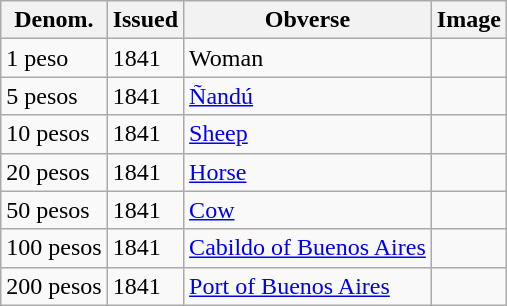<table class= wikitable>
<tr>
<th>Denom.</th>
<th>Issued</th>
<th>Obverse</th>
<th>Image</th>
</tr>
<tr>
<td>1 peso</td>
<td>1841</td>
<td>Woman</td>
<td></td>
</tr>
<tr>
<td>5 pesos</td>
<td>1841</td>
<td><a href='#'>Ñandú</a></td>
<td></td>
</tr>
<tr>
<td>10 pesos</td>
<td>1841</td>
<td><a href='#'>Sheep</a></td>
<td></td>
</tr>
<tr>
<td>20 pesos</td>
<td>1841</td>
<td><a href='#'>Horse</a></td>
<td></td>
</tr>
<tr>
<td>50 pesos</td>
<td>1841</td>
<td><a href='#'>Cow</a></td>
<td></td>
</tr>
<tr>
<td>100 pesos</td>
<td>1841</td>
<td><a href='#'>Cabildo of Buenos Aires</a></td>
<td></td>
</tr>
<tr>
<td>200 pesos</td>
<td>1841</td>
<td><a href='#'>Port of Buenos Aires</a></td>
<td></td>
</tr>
</table>
